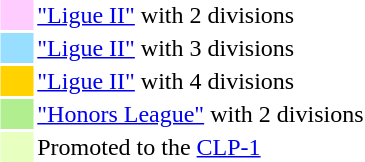<table class="toccolours" align="right">
<tr>
<td style="background:#FFCCFF;" width="20"></td>
<td bgcolor="#ffffff" align="left"><a href='#'>"Ligue II"</a> with 2 divisions</td>
</tr>
<tr>
<td style="background: #97deff;" width="20"></td>
<td bgcolor="#ffffff" align="left"><a href='#'>"Ligue II"</a> with 3 divisions</td>
</tr>
<tr>
<td style="background: #FFD200" width="20"></td>
<td bgcolor="#ffffff" align="left"><a href='#'>"Ligue II"</a> with 4 divisions</td>
</tr>
<tr>
<td style="background: #B0EE90;" width="20"></td>
<td bgcolor="#ffffff" align="left"><a href='#'>"Honors League"</a> with 2 divisions</td>
</tr>
<tr>
<td style="background: #E7FFBF" width="20"></td>
<td bgcolor="#ffffff" align="left">Promoted to the <a href='#'>CLP-1</a><br></td>
</tr>
<tr>
</tr>
</table>
